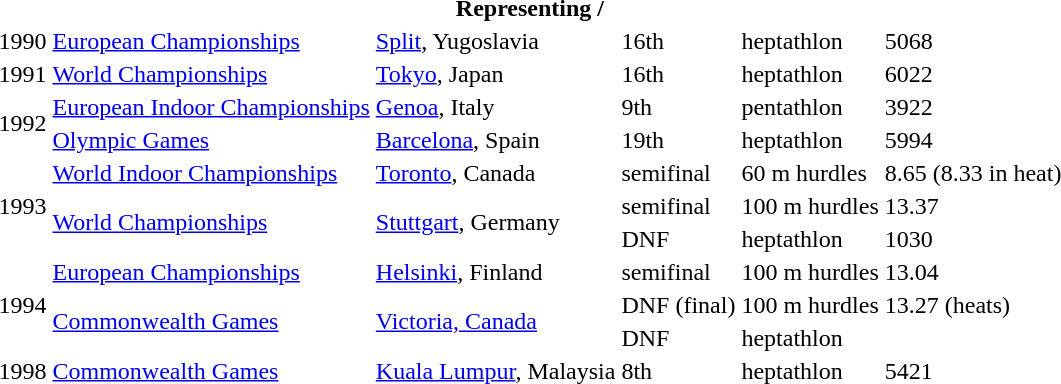<table>
<tr>
<th colspan=6>Representing  / </th>
</tr>
<tr>
<td>1990</td>
<td><a href='#'>European Championships</a></td>
<td><a href='#'>Split</a>, Yugoslavia</td>
<td>16th</td>
<td>heptathlon</td>
<td>5068</td>
</tr>
<tr>
<td>1991</td>
<td><a href='#'>World Championships</a></td>
<td><a href='#'>Tokyo</a>, Japan</td>
<td>16th</td>
<td>heptathlon</td>
<td>6022</td>
</tr>
<tr>
<td rowspan=2>1992</td>
<td><a href='#'>European Indoor Championships</a></td>
<td><a href='#'>Genoa</a>, Italy</td>
<td>9th</td>
<td>pentathlon</td>
<td>3922</td>
</tr>
<tr>
<td><a href='#'>Olympic Games</a></td>
<td><a href='#'>Barcelona</a>, Spain</td>
<td>19th</td>
<td>heptathlon</td>
<td>5994</td>
</tr>
<tr>
<td rowspan=3>1993</td>
<td><a href='#'>World Indoor Championships</a></td>
<td><a href='#'>Toronto</a>, Canada</td>
<td>semifinal</td>
<td>60 m hurdles</td>
<td>8.65 (8.33 in heat)</td>
</tr>
<tr>
<td rowspan=2><a href='#'>World Championships</a></td>
<td rowspan=2><a href='#'>Stuttgart</a>, Germany</td>
<td>semifinal</td>
<td>100 m hurdles</td>
<td>13.37</td>
</tr>
<tr>
<td>DNF</td>
<td>heptathlon</td>
<td>1030</td>
</tr>
<tr>
<td rowspan=3>1994</td>
<td><a href='#'>European Championships</a></td>
<td><a href='#'>Helsinki</a>, Finland</td>
<td>semifinal</td>
<td>100 m hurdles</td>
<td>13.04</td>
</tr>
<tr>
<td rowspan=2><a href='#'>Commonwealth Games</a></td>
<td rowspan=2><a href='#'>Victoria, Canada</a></td>
<td>DNF (final)</td>
<td>100 m hurdles</td>
<td>13.27 (heats)</td>
</tr>
<tr>
<td>DNF</td>
<td>heptathlon</td>
<td></td>
</tr>
<tr>
<td>1998</td>
<td><a href='#'>Commonwealth Games</a></td>
<td><a href='#'>Kuala Lumpur</a>, Malaysia</td>
<td>8th</td>
<td>heptathlon</td>
<td>5421</td>
</tr>
</table>
